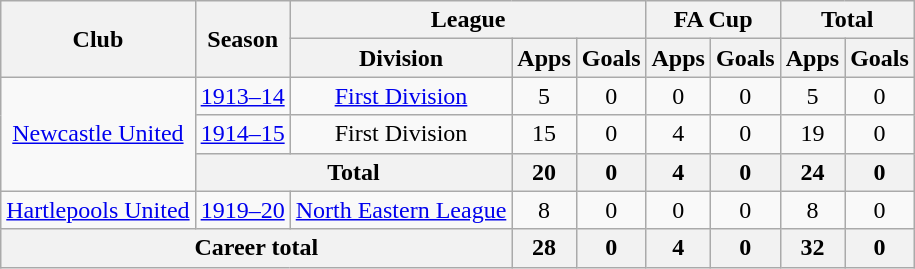<table class="wikitable" style="text-align: center;">
<tr>
<th rowspan="2">Club</th>
<th rowspan="2">Season</th>
<th colspan="3">League</th>
<th colspan="2">FA Cup</th>
<th colspan="2">Total</th>
</tr>
<tr>
<th>Division</th>
<th>Apps</th>
<th>Goals</th>
<th>Apps</th>
<th>Goals</th>
<th>Apps</th>
<th>Goals</th>
</tr>
<tr>
<td rowspan="3"><a href='#'>Newcastle United</a></td>
<td><a href='#'>1913–14</a></td>
<td><a href='#'>First Division</a></td>
<td>5</td>
<td>0</td>
<td>0</td>
<td>0</td>
<td>5</td>
<td>0</td>
</tr>
<tr>
<td><a href='#'>1914–15</a></td>
<td>First Division</td>
<td>15</td>
<td>0</td>
<td>4</td>
<td>0</td>
<td>19</td>
<td>0</td>
</tr>
<tr>
<th colspan="2">Total</th>
<th>20</th>
<th>0</th>
<th>4</th>
<th>0</th>
<th>24</th>
<th>0</th>
</tr>
<tr>
<td><a href='#'>Hartlepools United</a></td>
<td><a href='#'>1919–20</a></td>
<td><a href='#'>North Eastern League</a></td>
<td>8</td>
<td>0</td>
<td>0</td>
<td>0</td>
<td>8</td>
<td>0</td>
</tr>
<tr>
<th colspan="3">Career total</th>
<th>28</th>
<th>0</th>
<th>4</th>
<th>0</th>
<th>32</th>
<th>0</th>
</tr>
</table>
